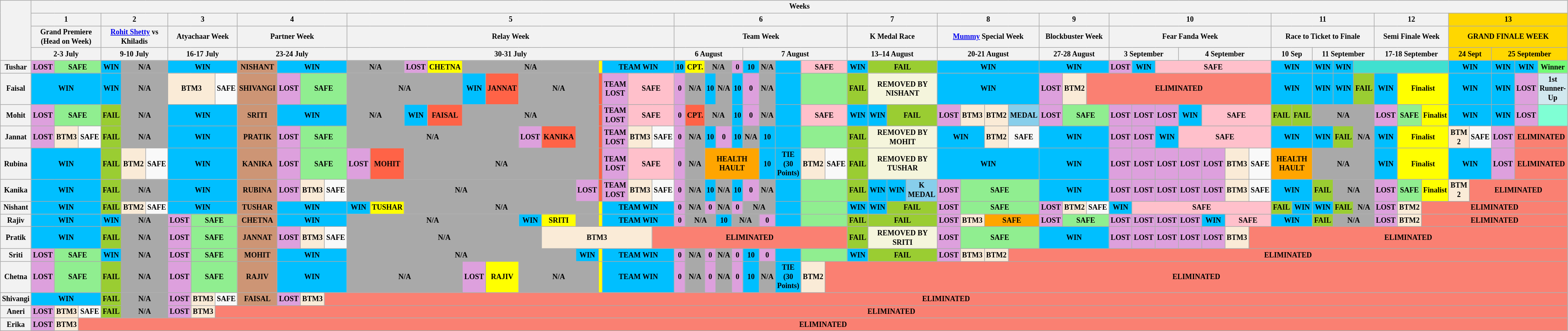<table class="wikitable" border="2" class="wikitable" style="text-align:center; font-size:75%">
<tr>
<th rowspan="4"></th>
<th colspan="68"><strong>Weeks</strong></th>
</tr>
<tr>
<th colspan="3">1</th>
<th colspan="3">2</th>
<th colspan="3">3</th>
<th colspan="4">4</th>
<th colspan="13">5</th>
<th colspan="10">6</th>
<th colspan="4">7</th>
<th colspan="4">8</th>
<th colspan="3">9</th>
<th colspan="7">10</th>
<th colspan="5">11</th>
<th colspan="3">12</th>
<th colspan="6" style="background:gold;">13</th>
</tr>
<tr>
<th colspan="3">Grand Premiere<br>(Head on Week)</th>
<th colspan="3"><a href='#'>Rohit Shetty</a> vs Khiladis</th>
<th colspan="3">Atyachaar Week</th>
<th colspan="4">Partner Week</th>
<th colspan="13">Relay Week</th>
<th colspan="10">Team Week </th>
<th colspan="4">K Medal Race</th>
<th colspan="4"><a href='#'>Mummy</a> Special Week</th>
<th colspan="3">Blockbuster Week</th>
<th colspan="7">Fear Fanda Week</th>
<th colspan="5">Race to Ticket to Finale</th>
<th colspan="3">Semi Finale Week</th>
<th colspan="6" style="background:gold;">GRAND FINALE WEEK</th>
</tr>
<tr>
<th colspan="3">2-3 July</th>
<th colspan="3">9-10 July</th>
<th colspan="3">16-17 July</th>
<th colspan="4">23-24 July</th>
<th colspan="13">30-31 July</th>
<th colspan="5">6 August</th>
<th colspan="5">7 August</th>
<th colspan="4">13–14 August</th>
<th colspan="4">20-21 August</th>
<th colspan="3">27-28 August</th>
<th colspan="3">3 September</th>
<th colspan="4">4 September</th>
<th colspan="2">10 Sep</th>
<th colspan="3">11 September</th>
<th colspan="3">17-18 September</th>
<th colspan="3" style="background:gold;">24 Sept</th>
<th colspan="3" style="background:gold;">25 September</th>
</tr>
<tr>
<th>Tushar</th>
<td bgcolor="plum"><strong>LOST</strong></td>
<td colspan="2" style="background:lightgreen;"><strong>SAFE</strong></td>
<td bgcolor="deepskyblue"><strong>WIN</strong></td>
<td colspan="2" bgcolor="darkgrey"><strong>N/A</strong></td>
<td colspan="3" bgcolor="deepskyblue"><strong>WIN</strong></td>
<td bgcolor="#CD9575"><strong>NISHANT</strong></td>
<td colspan="3" bgcolor="deepskyblue"><strong>WIN</strong></td>
<td colspan="2" bgcolor="darkgrey"><strong>N/A</strong></td>
<td bgcolor="plum"><strong>LOST</strong></td>
<td bgcolor="Yellow"><strong>CHETNA</strong></td>
<td colspan="5" bgcolor="darkgrey"><strong>N/A</strong></td>
<td bgcolor="Yellow"></td>
<td colspan="3" bgcolor="deepskyblue"><strong>TEAM WIN</strong></td>
<td bgcolor="deepskyblue"><strong>10</strong></td>
<td bgcolor="yellow"><strong>CPT.</strong></td>
<td colspan="2" bgcolor="darkgrey"><strong>N/A</strong></td>
<td bgcolor="plum"><strong>0</strong></td>
<td bgcolor="deepskyblue"><strong>10</strong></td>
<td bgcolor="darkgrey"><strong>N/A</strong></td>
<td style="background:deepskyblue;"></td>
<td colspan="2" style="background:pink;"><strong>SAFE</strong></td>
<td bgcolor="deepskyblue"><strong>WIN</strong></td>
<td colspan="3" bgcolor="yellowgreen "><strong>FAIL</strong></td>
<td colspan="4" bgcolor="deepskyblue"><strong>WIN</strong></td>
<td colspan="3" bgcolor="deepskyblue"><strong>WIN</strong></td>
<td bgcolor="plum"><strong>LOST</strong></td>
<td bgcolor="deepskyblue"><strong>WIN</strong></td>
<td colspan="5" style="background:pink;"><strong>SAFE</strong></td>
<td colspan="2" bgcolor="deepskyblue"><strong>WIN</strong></td>
<td bgcolor="deepskyblue"><strong>WIN</strong></td>
<td bgcolor="deepskyblue"><strong>WIN</strong></td>
<td colspan="4" style="background:turquoise;"></td>
<td colspan="3" bgcolor="deepskyblue"><strong>WIN</strong></td>
<td style="background:deepskyblue ;"><strong>WIN</strong></td>
<td style="background:deepskyblue ;"><strong>WIN</strong></td>
<td style="background:#73FB76 ;"><strong>Winner</strong></td>
</tr>
<tr>
<th>Faisal</th>
<td colspan="3" bgcolor="deepskyblue"><strong>WIN</strong></td>
<td bgcolor="deepskyblue"><strong>WIN</strong></td>
<td colspan="2" bgcolor="darkgrey"><strong>N/A</strong></td>
<td colspan="2" style="background:antiquewhite;"><strong>BTM3</strong></td>
<td><strong>SAFE</strong></td>
<td bgcolor="#CD9575"><strong>SHIVANGI</strong></td>
<td bgcolor="plum"><strong>LOST</strong></td>
<td colspan="2" style="background:lightgreen;"><strong>SAFE</strong></td>
<td colspan="4" bgcolor="darkgrey"><strong>N/A</strong></td>
<td bgcolor="deepskyblue"><strong>WIN</strong></td>
<td bgcolor="tomato"><strong>JANNAT</strong></td>
<td colspan="3" bgcolor="darkgrey"><strong>N/A</strong></td>
<td bgcolor="tomato"></td>
<td bgcolor="plum"><strong>TEAM LOST</strong></td>
<td colspan="2" style="background:pink;"><strong>SAFE</strong></td>
<td bgcolor="plum"><strong>0</strong></td>
<td bgcolor="darkgrey"><strong>N/A</strong></td>
<td bgcolor="deepskyblue"><strong>10</strong></td>
<td bgcolor="darkgrey"><strong>N/A</strong></td>
<td bgcolor="deepskyblue"><strong>10</strong></td>
<td bgcolor="plum"><strong>0</strong></td>
<td bgcolor="darkgrey"><strong>N/A</strong></td>
<td style="background:deepskyblue;"></td>
<td colspan="2" style="background:lightgreen;"></td>
<td bgcolor="yellowgreen "><strong>FAIL</strong></td>
<td colspan="3" bgcolor="beige"><strong>REMOVED BY NISHANT</strong></td>
<td colspan="4" bgcolor="deepskyblue"><strong>WIN</strong></td>
<td bgcolor="plum"><strong>LOST</strong></td>
<td style="background:antiquewhite;"><strong>BTM2</strong></td>
<td colspan="8" style="background:salmon;"><strong>ELIMINATED</strong></td>
<td colspan="2" bgcolor="deepskyblue"><strong>WIN</strong></td>
<td bgcolor="deepskyblue"><strong>WIN</strong></td>
<td bgcolor="deepskyblue"><strong>WIN</strong></td>
<td bgcolor="yellowgreen "><strong>FAIL</strong></td>
<td bgcolor="deepskyblue"><strong>WIN</strong></td>
<td colspan="2" bgcolor="yellow"><strong>Finalist</strong></td>
<td colspan="3" bgcolor="deepskyblue"><strong>WIN</strong></td>
<td bgcolor="deepskyblue"><strong>WIN</strong></td>
<td style="background:plum;"><strong>LOST</strong></td>
<td style="background:#D1E8EF;"><strong>1st Runner-Up</strong></td>
</tr>
<tr>
<th>Mohit</th>
<td bgcolor="plum"><strong>LOST</strong></td>
<td colspan="2" style="background:lightgreen;"><strong>SAFE</strong></td>
<td bgcolor="yellowgreen "><strong>FAIL</strong></td>
<td colspan="2" bgcolor="darkgrey"><strong>N/A</strong></td>
<td colspan="3" bgcolor="deepskyblue"><strong>WIN</strong></td>
<td bgcolor="#CD9575"><strong>SRITI</strong></td>
<td colspan="3" bgcolor="deepskyblue"><strong>WIN</strong></td>
<td colspan="2" bgcolor="darkgrey"><strong>N/A</strong></td>
<td bgcolor="deepskyblue"><strong>WIN</strong></td>
<td bgcolor="tomato"><strong>FAISAL</strong></td>
<td colspan="5" bgcolor="darkgrey"><strong>N/A</strong></td>
<td bgcolor="tomato"></td>
<td bgcolor="plum"><strong>TEAM LOST</strong></td>
<td colspan="2" style="background:pink;"><strong>SAFE</strong></td>
<td bgcolor="plum"><strong>0</strong></td>
<td bgcolor="tomato"><strong>CPT.</strong></td>
<td colspan="2" bgcolor="darkgrey"><strong>N/A</strong></td>
<td bgcolor="deepskyblue"><strong>10</strong></td>
<td bgcolor="plum"><strong>0</strong></td>
<td bgcolor="darkgrey"><strong>N/A</strong></td>
<td style="background:deepskyblue;"></td>
<td colspan="2" style="background:pink;"><strong>SAFE</strong></td>
<td bgcolor="deepskyblue"><strong>WIN</strong></td>
<td bgcolor="deepskyblue"><strong>WIN</strong></td>
<td colspan="2" bgcolor="yellowgreen "><strong>FAIL</strong></td>
<td bgcolor="plum"><strong>LOST</strong></td>
<td style="background:antiquewhite;"><strong>BTM3</strong></td>
<td style="background:antiquewhite;"><strong>BTM2</strong></td>
<td style="background:skyblue;"><strong> MEDAL</strong></td>
<td bgcolor="plum"><strong>LOST</strong></td>
<td colspan="2" style="background:lightgreen;"><strong>SAFE</strong></td>
<td bgcolor="plum"><strong>LOST</strong></td>
<td bgcolor="plum"><strong>LOST</strong></td>
<td bgcolor="plum"><strong>LOST</strong></td>
<td bgcolor="deepskyblue"><strong>WIN</strong></td>
<td colspan="3" style="background:pink;"><strong>SAFE</strong></td>
<td bgcolor="yellowgreen "><strong>FAIL</strong></td>
<td bgcolor="yellowgreen "><strong>FAIL</strong></td>
<td colspan="3" bgcolor="darkgrey"><strong>N/A</strong></td>
<td bgcolor="plum"><strong>LOST</strong></td>
<td style="background:lightgreen;"><strong>SAFE</strong></td>
<td style="background:yellow;"><strong>Finalist</strong></td>
<td colspan="3" bgcolor="deepskyblue"><strong>WIN</strong></td>
<td bgcolor="deepskyblue"><strong>WIN</strong></td>
<td style="background:plum;"><strong>LOST</strong></td>
<td style="background:#7FFFD4;"></td>
</tr>
<tr>
<th>Jannat</th>
<td bgcolor="plum"><strong>LOST</strong></td>
<td style="background:antiquewhite;"><strong>BTM3</strong></td>
<td><strong>SAFE</strong></td>
<td bgcolor="yellowgreen"><strong>FAIL</strong></td>
<td colspan="2" bgcolor="darkgrey"><strong>N/A</strong></td>
<td colspan="3" bgcolor="deepskyblue"><strong>WIN</strong></td>
<td bgcolor="#CD9575"><strong>PRATIK</strong></td>
<td bgcolor="plum"><strong>LOST</strong></td>
<td colspan="2" style="background:lightgreen;"><strong>SAFE</strong></td>
<td colspan="6" bgcolor="darkgrey"><strong>N/A</strong></td>
<td bgcolor="plum"><strong>LOST</strong></td>
<td bgcolor="tomato"><strong>KANIKA</strong></td>
<td style="background:darkgrey;"></td>
<td bgcolor="tomato"></td>
<td bgcolor="plum"><strong>TEAM LOST</strong></td>
<td style="background:antiquewhite;"><strong>BTM3</strong></td>
<td><strong>SAFE</strong></td>
<td bgcolor="plum"><strong>0</strong></td>
<td bgcolor="darkgrey"><strong>N/A</strong></td>
<td bgcolor="deepskyblue"><strong>10</strong></td>
<td bgcolor="plum"><strong>0</strong></td>
<td bgcolor="deepskyblue"><strong>10</strong></td>
<td bgcolor="darkgrey"><strong>N/A</strong></td>
<td bgcolor="deepskyblue"><strong>10</strong></td>
<td style="background:deepskyblue;"></td>
<td colspan="2" style="background:lightgreen;"></td>
<td bgcolor="yellowgreen "><strong>FAIL</strong></td>
<td colspan="3" bgcolor="beige"><strong>REMOVED BY MOHIT</strong></td>
<td colspan="2" bgcolor="deepskyblue"><strong>WIN</strong></td>
<td style="background:antiquewhite;"><strong>BTM2</strong></td>
<td><strong>SAFE</strong></td>
<td colspan="3" bgcolor="deepskyblue"><strong>WIN</strong></td>
<td bgcolor="plum"><strong>LOST</strong></td>
<td bgcolor="plum"><strong>LOST</strong></td>
<td bgcolor="deepskyblue"><strong>WIN</strong></td>
<td colspan="4" style="background:pink;"><strong>SAFE</strong></td>
<td colspan="2" bgcolor="deepskyblue"><strong>WIN</strong></td>
<td bgcolor="deepskyblue"><strong>WIN</strong></td>
<td bgcolor="yellowgreen "><strong>FAIL</strong></td>
<td bgcolor="darkgrey"><strong>N/A</strong></td>
<td bgcolor="deepskyblue"><strong>WIN</strong></td>
<td colspan="2" bgcolor="yellow"><strong>Finalist</strong></td>
<td colspan="2" bgcolor="antiquewhite"><strong>BTM 2</strong></td>
<td><strong>SAFE</strong></td>
<td style="background:plum;"><strong>LOST</strong></td>
<td colspan="3" bgcolor="salmon"><strong>ELIMINATED</strong></td>
</tr>
<tr>
<th>Rubina</th>
<td colspan="3" bgcolor="deepskyblue"><strong>WIN</strong></td>
<td bgcolor="yellowgreen "><strong>FAIL</strong></td>
<td style="background:antiquewhite;"><strong>BTM2</strong></td>
<td><strong>SAFE</strong></td>
<td colspan="3" bgcolor="deepskyblue"><strong>WIN</strong></td>
<td bgcolor="#CD9575"><strong>KANIKA</strong></td>
<td bgcolor="plum"><strong>LOST</strong></td>
<td colspan="2" style="background:lightgreen;"><strong>SAFE</strong></td>
<td bgcolor="plum"><strong>LOST</strong></td>
<td bgcolor="tomato"><strong>MOHIT</strong></td>
<td colspan="7" bgcolor="darkgrey"><strong>N/A</strong></td>
<td bgcolor="tomato"></td>
<td bgcolor="plum"><strong>TEAM LOST</strong></td>
<td colspan="2" style="background:pink;"><strong>SAFE</strong></td>
<td bgcolor="plum"><strong>0</strong></td>
<td bgcolor="darkgrey"><strong>N/A</strong></td>
<td colspan="4" bgcolor="orange"><strong>HEALTH HAULT</strong></td>
<td bgcolor="deepskyblue"><strong>10</strong></td>
<td style="background:deepskyblue;"><strong>TIE (30 Points)</strong></td>
<td style="background:antiquewhite;"><strong>BTM2</strong></td>
<td><strong>SAFE</strong></td>
<td bgcolor="yellowgreen "><strong>FAIL</strong></td>
<td colspan="3" bgcolor="beige"><strong>REMOVED BY TUSHAR</strong></td>
<td colspan="4" bgcolor="deepskyblue"><strong>WIN</strong></td>
<td colspan="3" bgcolor="deepskyblue"><strong>WIN</strong></td>
<td bgcolor="plum"><strong>LOST</strong></td>
<td bgcolor="plum"><strong>LOST</strong></td>
<td bgcolor="plum"><strong>LOST</strong></td>
<td bgcolor="plum"><strong>LOST</strong></td>
<td bgcolor="plum"><strong>LOST</strong></td>
<td style="background:antiquewhite;"><strong>BTM3</strong></td>
<td><strong>SAFE</strong></td>
<td colspan="2" bgcolor="orange"><strong>HEALTH HAULT</strong></td>
<td colspan="3" bgcolor="darkgrey"><strong>N/A</strong></td>
<td bgcolor="deepskyblue"><strong>WIN</strong></td>
<td colspan="2" bgcolor="yellow"><strong>Finalist</strong></td>
<td colspan="3" bgcolor="deepskyblue"><strong>WIN</strong></td>
<td style="background:plum;"><strong>LOST</strong></td>
<td colspan="3" bgcolor="salmon"><strong>ELIMINATED</strong></td>
</tr>
<tr>
<th>Kanika</th>
<td colspan="3" bgcolor="deepskyblue"><strong>WIN</strong></td>
<td bgcolor="yellowgreen "><strong>FAIL</strong></td>
<td colspan="2" bgcolor="darkgrey"><strong>N/A</strong></td>
<td colspan="3" bgcolor="deepskyblue"><strong>WIN</strong></td>
<td bgcolor="#CD9575"><strong>RUBINA</strong></td>
<td bgcolor="plum"><strong>LOST</strong></td>
<td style="background:antiquewhite;"><strong>BTM3</strong></td>
<td><strong>SAFE</strong></td>
<td colspan="8" bgcolor="darkgrey"><strong>N/A</strong></td>
<td bgcolor="plum"><strong>LOST</strong></td>
<td bgcolor="tomato"></td>
<td bgcolor="plum"><strong>TEAM LOST</strong></td>
<td style="background:antiquewhite;"><strong>BTM3</strong></td>
<td><strong>SAFE</strong></td>
<td bgcolor="plum"><strong>0</strong></td>
<td bgcolor="darkgrey"><strong>N/A</strong></td>
<td bgcolor="deepskyblue"><strong>10</strong></td>
<td bgcolor="darkgrey"><strong>N/A</strong></td>
<td bgcolor="deepskyblue"><strong>10</strong></td>
<td bgcolor="plum"><strong>0</strong></td>
<td bgcolor="darkgrey"><strong>N/A</strong></td>
<td style="background:deepskyblue;"></td>
<td colspan="2" style="background:lightgreen;"></td>
<td bgcolor="yellowgreen "><strong>FAIL</strong></td>
<td bgcolor="deepskyblue"><strong>WIN</strong></td>
<td bgcolor="deepskyblue"><strong>WIN</strong></td>
<td colspan="1" bgcolor="skyblue"><strong>K MEDAL</strong></td>
<td bgcolor="plum"><strong>LOST</strong></td>
<td colspan="3" style="background:lightgreen;"><strong>SAFE</strong></td>
<td colspan="3" bgcolor="deepskyblue"><strong>WIN</strong></td>
<td bgcolor="plum"><strong>LOST</strong></td>
<td bgcolor="plum"><strong>LOST</strong></td>
<td bgcolor="plum"><strong>LOST</strong></td>
<td bgcolor="plum"><strong>LOST</strong></td>
<td bgcolor="plum"><strong>LOST</strong></td>
<td style="background:antiquewhite;"><strong>BTM3</strong></td>
<td><strong>SAFE</strong></td>
<td colspan="2" bgcolor="deepskyblue"><strong>WIN</strong></td>
<td bgcolor="yellowgreen "><strong>FAIL</strong></td>
<td colspan="2" bgcolor="darkgrey"><strong>N/A</strong></td>
<td bgcolor="plum"><strong>LOST</strong></td>
<td style="background:lightgreen;"><strong>SAFE</strong></td>
<td style="background:yellow;"><strong>Finalist</strong></td>
<td colspan="2" bgcolor="antiquewhite"><strong>BTM 2</strong></td>
<td colspan="4" bgcolor=salmon><strong>ELIMINATED</strong></td>
</tr>
<tr>
<th>Nishant</th>
<td colspan="3" bgcolor="deepskyblue"><strong>WIN</strong></td>
<td bgcolor="yellowgreen "><strong>FAIL</strong></td>
<td style="background:antiquewhite;"><strong>BTM2</strong></td>
<td><strong>SAFE</strong></td>
<td colspan="3" bgcolor="deepskyblue"><strong>WIN</strong></td>
<td bgcolor="#CD9575"><strong>TUSHAR</strong></td>
<td colspan="3" bgcolor="deepskyblue"><strong>WIN</strong></td>
<td bgcolor="deepskyblue"><strong>WIN</strong></td>
<td bgcolor="Yellow"><strong>TUSHAR</strong></td>
<td colspan="7" bgcolor="darkgrey"><strong>N/A</strong></td>
<td bgcolor="Yellow"></td>
<td colspan="3" bgcolor="deepskyblue"><strong>TEAM WIN</strong></td>
<td bgcolor="plum"><strong>0</strong></td>
<td bgcolor="darkgrey"><strong>N/A</strong></td>
<td bgcolor="plum"><strong>0</strong></td>
<td bgcolor="darkgrey"><strong>N/A</strong></td>
<td bgcolor="plum"><strong>0</strong></td>
<td colspan="2" bgcolor="darkgrey"><strong>N/A</strong></td>
<td style="background:deepskyblue;"></td>
<td colspan="2" style="background:lightgreen;"></td>
<td bgcolor="deepskyblue"><strong>WIN</strong></td>
<td bgcolor="deepskyblue"><strong>WIN</strong></td>
<td colspan="2" bgcolor="yellowgreen "><strong>FAIL</strong></td>
<td bgcolor="plum"><strong>LOST</strong></td>
<td colspan="3" style="background:lightgreen;"><strong>SAFE</strong></td>
<td bgcolor="plum"><strong>LOST</strong></td>
<td style="background:antiquewhite;"><strong>BTM2</strong></td>
<td><strong>SAFE</strong></td>
<td bgcolor="deepskyblue"><strong>WIN</strong></td>
<td colspan="6" style="background:pink;"><strong>SAFE</strong></td>
<td bgcolor="yellowgreen "><strong>FAIL</strong></td>
<td bgcolor="deepskyblue"><strong>WIN</strong></td>
<td bgcolor="deepskyblue"><strong>WIN</strong></td>
<td bgcolor="yellowgreen "><strong>FAIL</strong></td>
<td bgcolor="darkgrey"><strong>N/A</strong></td>
<td bgcolor="plum"><strong>LOST</strong></td>
<td style="background:antiquewhite;"><strong>BTM2</strong></td>
<td colspan="7" style="background:salmon;"><strong>ELIMINATED</strong></td>
</tr>
<tr>
<th>Rajiv</th>
<td colspan="3" bgcolor="deepskyblue"><strong>WIN</strong></td>
<td bgcolor="deepskyblue"><strong>WIN</strong></td>
<td colspan="2" bgcolor="darkgrey"><strong>N/A</strong></td>
<td bgcolor="plum"><strong>LOST</strong></td>
<td colspan="2" style="background:lightgreen;"><strong>SAFE</strong></td>
<td bgcolor="#CD9575"><strong>CHETNA</strong></td>
<td colspan="3" bgcolor="deepskyblue"><strong>WIN</strong></td>
<td colspan="6" bgcolor="darkgrey"><strong>N/A</strong></td>
<td bgcolor="deepskyblue"><strong>WIN</strong></td>
<td bgcolor="Yellow"><strong>SRITI</strong></td>
<td style="background:darkgrey;"></td>
<td bgcolor="Yellow"></td>
<td colspan="3" bgcolor="deepskyblue"><strong>TEAM WIN</strong></td>
<td bgcolor="plum"><strong>0</strong></td>
<td colspan="2" bgcolor="darkgrey"><strong>N/A</strong></td>
<td bgcolor="deepskyblue"><strong>10</strong></td>
<td colspan="2" bgcolor="darkgrey"><strong>N/A</strong></td>
<td bgcolor="plum"><strong>0</strong></td>
<td style="background:deepskyblue;"></td>
<td colspan="2" style="background:lightgreen;"></td>
<td bgcolor="yellowgreen "><strong>FAIL</strong></td>
<td colspan="3" bgcolor="yellowgreen"><strong>FAIL</strong></td>
<td bgcolor="plum"><strong>LOST</strong></td>
<td style="background:antiquewhite;"><strong>BTM3</strong></td>
<td colspan="2" style="background:orange;"><strong>SAFE</strong></td>
<td bgcolor="plum"><strong>LOST</strong></td>
<td colspan="2" style="background:lightgreen;"><strong>SAFE</strong></td>
<td bgcolor="plum"><strong>LOST</strong></td>
<td bgcolor="plum"><strong>LOST</strong></td>
<td bgcolor="plum"><strong>LOST</strong></td>
<td bgcolor="plum"><strong>LOST</strong></td>
<td bgcolor="deepskyblue"><strong>WIN</strong></td>
<td colspan="2" style="background:pink;"><strong>SAFE</strong></td>
<td colspan="2" bgcolor="deepskyblue"><strong>WIN</strong></td>
<td bgcolor="yellowgreen "><strong>FAIL</strong></td>
<td colspan="2" bgcolor="darkgrey"><strong>N/A</strong></td>
<td bgcolor="plum"><strong>LOST</strong></td>
<td style="background:antiquewhite;"><strong>BTM2</strong></td>
<td colspan="7" style="background:salmon;"><strong>ELIMINATED</strong></td>
</tr>
<tr>
<th>Pratik</th>
<td colspan="3" bgcolor="deepskyblue"><strong>WIN</strong></td>
<td bgcolor="yellowgreen "><strong>FAIL</strong></td>
<td colspan="2" bgcolor="darkgrey"><strong>N/A</strong></td>
<td bgcolor="plum"><strong>LOST</strong></td>
<td colspan="2" style="background:lightgreen;"><strong>SAFE</strong></td>
<td bgcolor="#CD9575"><strong>JANNAT</strong></td>
<td bgcolor="plum"><strong>LOST</strong></td>
<td style="background:antiquewhite;"><strong>BTM3</strong></td>
<td><strong>SAFE</strong></td>
<td colspan="7" bgcolor="darkgrey"><strong>N/A</strong></td>
<td colspan="5" bgcolor="antiquewhite"><strong>BTM3</strong></td>
<td colspan="11" style="background:salmon;"><strong>ELIMINATED</strong></td>
<td bgcolor="yellowgreen "><strong>FAIL</strong></td>
<td colspan="3" bgcolor="beige"><strong>REMOVED BY SRITI</strong></td>
<td bgcolor="plum"><strong>LOST</strong></td>
<td colspan="3" style="background:lightgreen;"><strong>SAFE</strong></td>
<td colspan="3" bgcolor="deepskyblue"><strong>WIN</strong></td>
<td bgcolor="plum"><strong>LOST</strong></td>
<td bgcolor="plum"><strong>LOST</strong></td>
<td bgcolor="plum"><strong>LOST</strong></td>
<td bgcolor="plum"><strong>LOST</strong></td>
<td bgcolor="plum"><strong>LOST</strong></td>
<td style="background:antiquewhite;"><strong>BTM3</strong></td>
<td colspan="15" style="background:salmon;"><strong>ELIMINATED</strong></td>
</tr>
<tr>
<th>Sriti</th>
<td bgcolor="plum"><strong>LOST</strong></td>
<td colspan="2" style="background:lightgreen;"><strong>SAFE</strong></td>
<td bgcolor="deepskyblue"><strong>WIN</strong></td>
<td colspan="2" bgcolor="darkgrey"><strong>N/A</strong></td>
<td bgcolor="plum"><strong>LOST</strong></td>
<td colspan="2" style="background:lightgreen;"><strong>SAFE</strong></td>
<td bgcolor="#CD9575"><strong>MOHIT</strong></td>
<td colspan="3" bgcolor="deepskyblue"><strong>WIN</strong></td>
<td colspan="8" bgcolor="darkgrey"><strong>N/A</strong></td>
<td bgcolor="deepskyblue"><strong>WIN</strong></td>
<td bgcolor="Yellow"></td>
<td colspan="3" bgcolor="deepskyblue"><strong>TEAM WIN</strong></td>
<td bgcolor="plum"><strong>0</strong></td>
<td bgcolor="darkgrey"><strong>N/A</strong></td>
<td bgcolor="plum"><strong>0</strong></td>
<td bgcolor="darkgrey"><strong>N/A</strong></td>
<td bgcolor="plum"><strong>0</strong></td>
<td bgcolor="deepskyblue"><strong>10</strong></td>
<td bgcolor="plum"><strong>0</strong></td>
<td style="background:deepskyblue;"></td>
<td colspan="2" style="background:lightgreen;"></td>
<td bgcolor="deepskyblue"><strong>WIN</strong></td>
<td colspan="3" bgcolor="yellowgreen "><strong>FAIL</strong></td>
<td bgcolor="plum"><strong>LOST</strong></td>
<td style="background:antiquewhite;"><strong>BTM3</strong></td>
<td style="background:antiquewhite;"><strong>BTM2</strong></td>
<td colspan="25" style="background:salmon;"><strong>ELIMINATED</strong></td>
</tr>
<tr>
<th>Chetna</th>
<td bgcolor="plum"><strong>LOST</strong></td>
<td colspan="2" style="background:lightgreen;"><strong>SAFE</strong></td>
<td bgcolor="yellowgreen "><strong>FAIL</strong></td>
<td colspan="2" bgcolor="darkgrey"><strong>N/A</strong></td>
<td bgcolor="plum"><strong>LOST</strong></td>
<td colspan="2" style="background:lightgreen;"><strong>SAFE</strong></td>
<td bgcolor="#CD9575"><strong>RAJIV</strong></td>
<td colspan="3" bgcolor="deepskyblue"><strong>WIN</strong></td>
<td colspan="4" bgcolor="darkgrey"><strong>N/A</strong></td>
<td bgcolor="plum"><strong>LOST</strong></td>
<td bgcolor="YELLOW"><strong>RAJIV</strong></td>
<td colspan="3" bgcolor="darkgrey"><strong>N/A</strong></td>
<td bgcolor="Yellow"></td>
<td colspan="3" bgcolor="deepskyblue"><strong>TEAM WIN</strong></td>
<td bgcolor="plum"><strong>0</strong></td>
<td bgcolor="darkgrey"><strong>N/A</strong></td>
<td bgcolor="plum"><strong>0</strong></td>
<td bgcolor="darkgrey"><strong>N/A</strong></td>
<td bgcolor="plum"><strong>0</strong></td>
<td bgcolor="deepskyblue"><strong>10</strong></td>
<td bgcolor="darkgrey"><strong>N/A</strong></td>
<td style="background:deepskyblue;"><strong>TIE (30 Points)</strong></td>
<td style="background:antiquewhite;"><strong>BTM2</strong></td>
<td colspan="33" style="background:salmon;"><strong>ELIMINATED</strong></td>
</tr>
<tr>
<th>Shivangi</th>
<td colspan="3" bgcolor="deepskyblue"><strong>WIN</strong></td>
<td bgcolor="yellowgreen "><strong>FAIL</strong></td>
<td colspan="2" bgcolor="darkgrey"><strong>N/A</strong></td>
<td bgcolor="plum"><strong>LOST</strong></td>
<td style="background:antiquewhite;"><strong>BTM3</strong></td>
<td><strong>SAFE</strong></td>
<td bgcolor="#CD9575"><strong>FAISAL</strong></td>
<td bgcolor="plum"><strong>LOST</strong></td>
<td style="background:antiquewhite;"><strong>BTM3</strong></td>
<td colspan="56" bgcolor="Salmon"><strong>ELIMINATED</strong></td>
</tr>
<tr>
<th>Aneri</th>
<td bgcolor="plum"><strong>LOST</strong></td>
<td style="background:antiquewhite;"><strong>BTM3</strong></td>
<td><strong>SAFE</strong></td>
<td bgcolor="yellowgreen "><strong>FAIL</strong></td>
<td colspan="2" bgcolor="darkgrey"><strong> N/A </strong></td>
<td bgcolor="plum"><strong>LOST</strong></td>
<td style="background:antiquewhite;"><strong>BTM3</strong></td>
<td colspan="60" style="background:salmon;"><strong>ELIMINATED</strong></td>
</tr>
<tr>
<th>Erika</th>
<td bgcolor="plum"><strong>LOST</strong></td>
<td style="background:antiquewhite;"><strong>BTM3</strong></td>
<td colspan="66" style="background:salmon;"><strong>ELIMINATED</strong></td>
</tr>
</table>
